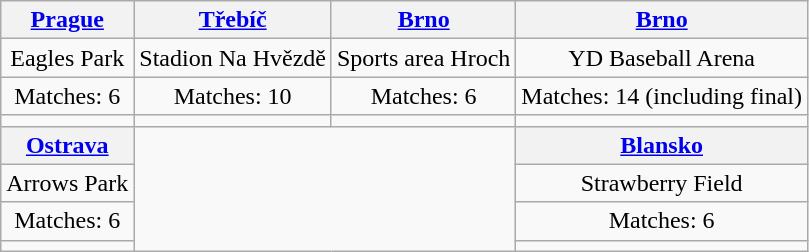<table class="wikitable" style="text-align:center">
<tr>
<th><a href='#'>Prague</a></th>
<th><a href='#'>Třebíč</a></th>
<th><a href='#'>Brno</a></th>
<th><a href='#'>Brno</a></th>
</tr>
<tr>
<td>Eagles Park</td>
<td>Stadion Na Hvězdě</td>
<td>Sports area Hroch</td>
<td>YD Baseball Arena</td>
</tr>
<tr>
<td>Matches: 6</td>
<td>Matches: 10</td>
<td>Matches: 6</td>
<td>Matches: 14 (including final)</td>
</tr>
<tr>
<td></td>
<td></td>
<td></td>
<td></td>
</tr>
<tr>
<th><a href='#'>Ostrava</a></th>
<td colspan="2" rowspan="5"></td>
<th><a href='#'>Blansko</a></th>
</tr>
<tr>
<td>Arrows Park</td>
<td>Strawberry Field</td>
</tr>
<tr>
<td>Matches: 6</td>
<td>Matches: 6</td>
</tr>
<tr>
<td></td>
<td></td>
</tr>
</table>
